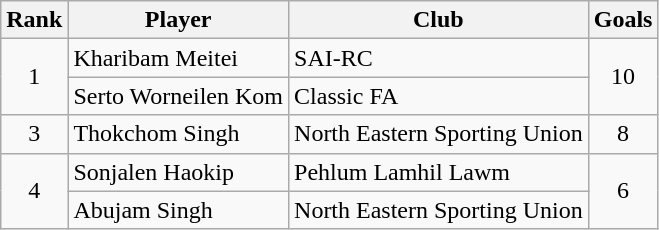<table class="wikitable">
<tr>
<th>Rank</th>
<th>Player</th>
<th>Club</th>
<th>Goals</th>
</tr>
<tr>
<td rowspan="2" align="center">1</td>
<td>Kharibam Meitei</td>
<td>SAI-RC</td>
<td rowspan="2" align="center">10</td>
</tr>
<tr>
<td>Serto Worneilen Kom</td>
<td>Classic FA</td>
</tr>
<tr>
<td align="center">3</td>
<td>Thokchom Singh</td>
<td>North Eastern Sporting Union</td>
<td align="center">8</td>
</tr>
<tr>
<td rowspan="2" align="center">4</td>
<td>Sonjalen Haokip</td>
<td>Pehlum Lamhil Lawm</td>
<td rowspan="2" align="center">6</td>
</tr>
<tr>
<td>Abujam Singh</td>
<td>North Eastern Sporting Union</td>
</tr>
</table>
